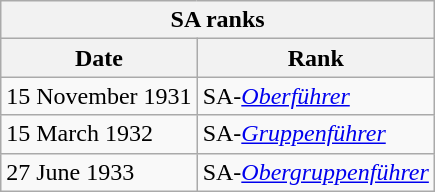<table class="wikitable float-right">
<tr>
<th colspan="2">SA ranks</th>
</tr>
<tr>
<th>Date</th>
<th>Rank</th>
</tr>
<tr>
<td>15 November 1931</td>
<td>SA-<em><a href='#'>Oberführer</a></em></td>
</tr>
<tr>
<td>15 March 1932</td>
<td>SA-<em><a href='#'>Gruppenführer</a></em></td>
</tr>
<tr>
<td>27 June 1933</td>
<td>SA-<em><a href='#'>Obergruppenführer</a></em></td>
</tr>
</table>
